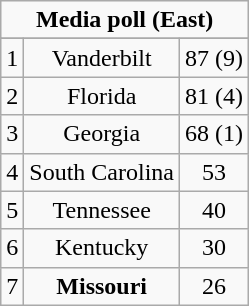<table class="wikitable">
<tr align="center">
<td align="center" Colspan="3"><strong>Media poll (East)</strong></td>
</tr>
<tr align="center">
</tr>
<tr align="center">
<td>1</td>
<td>Vanderbilt</td>
<td>87 (9)</td>
</tr>
<tr align="center">
<td>2</td>
<td>Florida</td>
<td>81 (4)</td>
</tr>
<tr align="center">
<td>3</td>
<td>Georgia</td>
<td>68 (1)</td>
</tr>
<tr align="center">
<td>4</td>
<td>South Carolina</td>
<td>53</td>
</tr>
<tr align="center">
<td>5</td>
<td>Tennessee</td>
<td>40</td>
</tr>
<tr align="center">
<td>6</td>
<td>Kentucky</td>
<td>30</td>
</tr>
<tr align="center">
<td>7</td>
<td><strong>Missouri</strong></td>
<td>26</td>
</tr>
</table>
